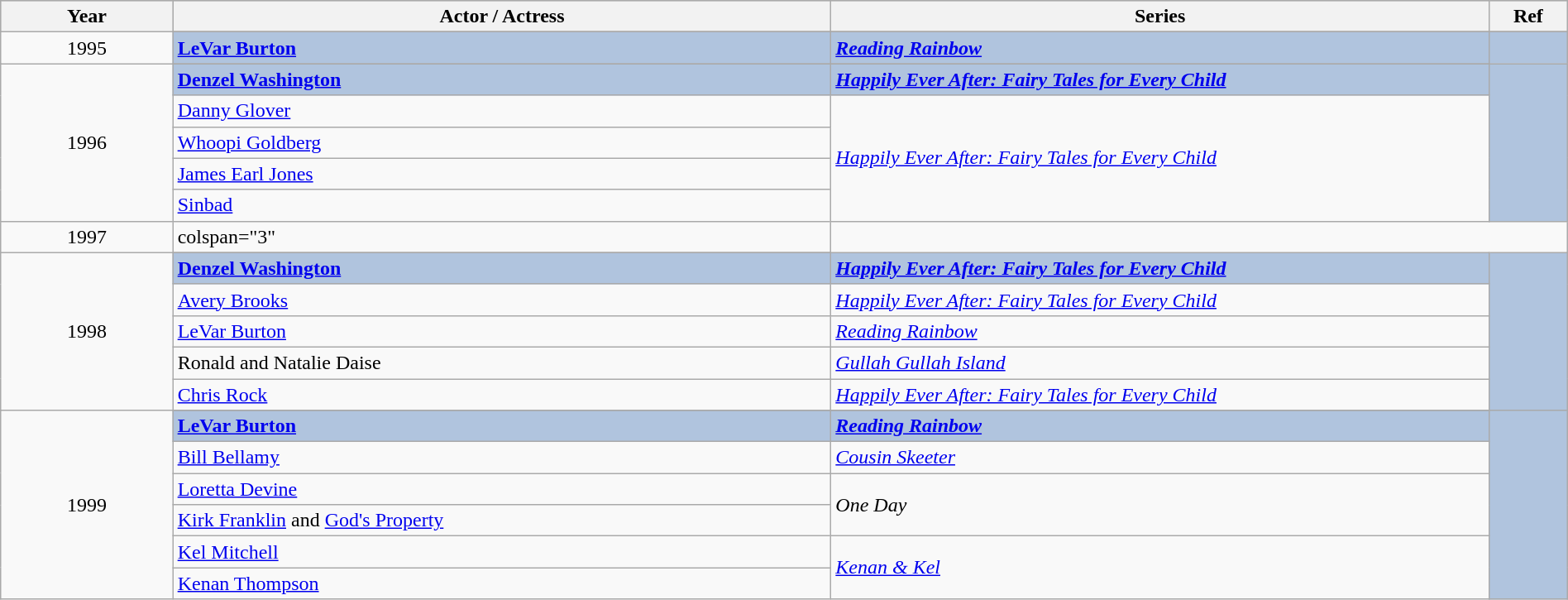<table class="wikitable" style="width:100%;">
<tr style="background:#bebebe;">
<th style="width:11%;">Year</th>
<th style="width:42%;">Actor / Actress</th>
<th style="width:42%;">Series</th>
<th style="width:5%;">Ref</th>
</tr>
<tr>
<td rowspan="2" align="center">1995</td>
</tr>
<tr style="background:#B0C4DE">
<td><strong><a href='#'>LeVar Burton</a></strong></td>
<td><strong><em><a href='#'>Reading Rainbow</a></em></strong></td>
<td rowspan="2" align="center"></td>
</tr>
<tr>
<td rowspan="6" align="center">1996</td>
</tr>
<tr style="background:#B0C4DE">
<td><strong><a href='#'>Denzel Washington</a></strong></td>
<td><strong><em><a href='#'>Happily Ever After: Fairy Tales for Every Child</a></em></strong></td>
<td rowspan="5" align="center"></td>
</tr>
<tr>
<td><a href='#'>Danny Glover</a></td>
<td rowspan="4"><em><a href='#'>Happily Ever After: Fairy Tales for Every Child</a></em></td>
</tr>
<tr>
<td><a href='#'>Whoopi Goldberg</a></td>
</tr>
<tr>
<td><a href='#'>James Earl Jones</a></td>
</tr>
<tr>
<td><a href='#'>Sinbad</a></td>
</tr>
<tr>
<td align="center">1997</td>
<td>colspan="3" </td>
</tr>
<tr>
<td rowspan="6" align="center">1998</td>
</tr>
<tr style="background:#B0C4DE">
<td><strong><a href='#'>Denzel Washington</a></strong></td>
<td><strong><em><a href='#'>Happily Ever After: Fairy Tales for Every Child</a></em></strong></td>
<td rowspan="6" align="center"></td>
</tr>
<tr>
<td><a href='#'>Avery Brooks</a></td>
<td><em><a href='#'>Happily Ever After: Fairy Tales for Every Child</a></em></td>
</tr>
<tr>
<td><a href='#'>LeVar Burton</a></td>
<td><em><a href='#'>Reading Rainbow</a></em></td>
</tr>
<tr>
<td>Ronald and Natalie Daise</td>
<td><em><a href='#'>Gullah Gullah Island</a></em></td>
</tr>
<tr>
<td><a href='#'>Chris Rock</a></td>
<td><em><a href='#'>Happily Ever After: Fairy Tales for Every Child</a></em></td>
</tr>
<tr>
<td rowspan="7" align="center">1999</td>
</tr>
<tr style="background:#B0C4DE">
<td><strong><a href='#'>LeVar Burton</a></strong></td>
<td><strong><em><a href='#'>Reading Rainbow</a></em></strong></td>
<td rowspan="7" align="center"></td>
</tr>
<tr>
<td><a href='#'>Bill Bellamy</a></td>
<td><em><a href='#'>Cousin Skeeter</a></em></td>
</tr>
<tr>
<td><a href='#'>Loretta Devine</a></td>
<td rowspan="2"><em>One Day</em></td>
</tr>
<tr>
<td><a href='#'>Kirk Franklin</a> and <a href='#'>God's Property</a></td>
</tr>
<tr>
<td><a href='#'>Kel Mitchell</a></td>
<td rowspan="2"><em><a href='#'>Kenan & Kel</a></em></td>
</tr>
<tr>
<td><a href='#'>Kenan Thompson</a></td>
</tr>
</table>
